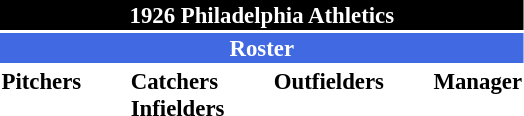<table class="toccolours" style="font-size: 95%;">
<tr>
<th colspan="10" style="background-color: black; color: white ; text-align: center;">1926 Philadelphia Athletics</th>
</tr>
<tr>
<td colspan="10" style="background-color: #4169e1; color: white ; text-align: center;"><strong>Roster</strong></td>
</tr>
<tr>
<td valign="top"><strong>Pitchers</strong><br>









</td>
<td width="25px"></td>
<td valign="top"><strong>Catchers</strong><br>


<strong>Infielders</strong>








</td>
<td width="25px"></td>
<td valign="top"><strong>Outfielders</strong><br>






</td>
<td width="25px"></td>
<td valign="top"><strong>Manager</strong><br></td>
</tr>
</table>
